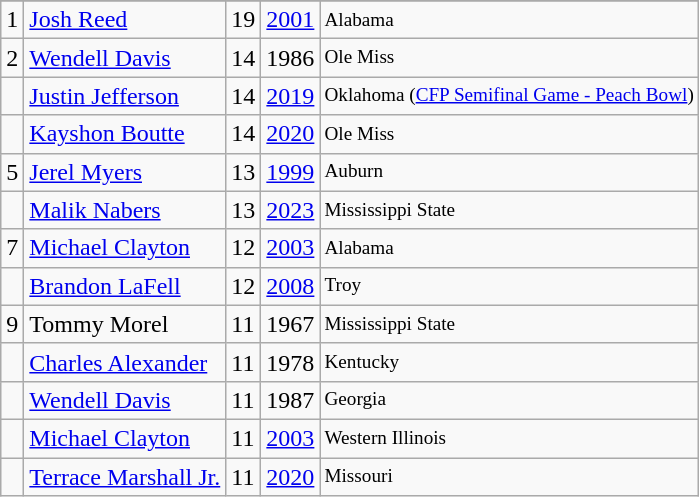<table class="wikitable">
<tr>
</tr>
<tr>
<td>1</td>
<td><a href='#'>Josh Reed</a></td>
<td>19</td>
<td><a href='#'>2001</a></td>
<td style="font-size:80%;">Alabama</td>
</tr>
<tr>
<td>2</td>
<td><a href='#'>Wendell Davis</a></td>
<td>14</td>
<td>1986</td>
<td style="font-size:80%;">Ole Miss</td>
</tr>
<tr>
<td></td>
<td><a href='#'>Justin Jefferson</a></td>
<td>14</td>
<td><a href='#'>2019</a></td>
<td style="font-size:80%;">Oklahoma (<a href='#'>CFP Semifinal Game - Peach Bowl</a>)</td>
</tr>
<tr>
<td></td>
<td><a href='#'>Kayshon Boutte</a></td>
<td>14</td>
<td><a href='#'>2020</a></td>
<td style="font-size:80%;">Ole Miss</td>
</tr>
<tr>
<td>5</td>
<td><a href='#'>Jerel Myers</a></td>
<td>13</td>
<td><a href='#'>1999</a></td>
<td style="font-size:80%;">Auburn</td>
</tr>
<tr>
<td></td>
<td><a href='#'>Malik Nabers</a></td>
<td>13</td>
<td><a href='#'>2023</a></td>
<td style="font-size:80%;">Mississippi State</td>
</tr>
<tr>
<td>7</td>
<td><a href='#'>Michael Clayton</a></td>
<td>12</td>
<td><a href='#'>2003</a></td>
<td style="font-size:80%;">Alabama</td>
</tr>
<tr>
<td></td>
<td><a href='#'>Brandon LaFell</a></td>
<td>12</td>
<td><a href='#'>2008</a></td>
<td style="font-size:80%;">Troy</td>
</tr>
<tr>
<td>9</td>
<td>Tommy Morel</td>
<td>11</td>
<td>1967</td>
<td style="font-size:80%;">Mississippi State</td>
</tr>
<tr>
<td></td>
<td><a href='#'>Charles Alexander</a></td>
<td>11</td>
<td>1978</td>
<td style="font-size:80%;">Kentucky</td>
</tr>
<tr>
<td></td>
<td><a href='#'>Wendell Davis</a></td>
<td>11</td>
<td>1987</td>
<td style="font-size:80%;">Georgia</td>
</tr>
<tr>
<td></td>
<td><a href='#'>Michael Clayton</a></td>
<td>11</td>
<td><a href='#'>2003</a></td>
<td style="font-size:80%;">Western Illinois</td>
</tr>
<tr>
<td></td>
<td><a href='#'>Terrace Marshall Jr.</a></td>
<td>11</td>
<td><a href='#'>2020</a></td>
<td style="font-size:80%;">Missouri</td>
</tr>
</table>
